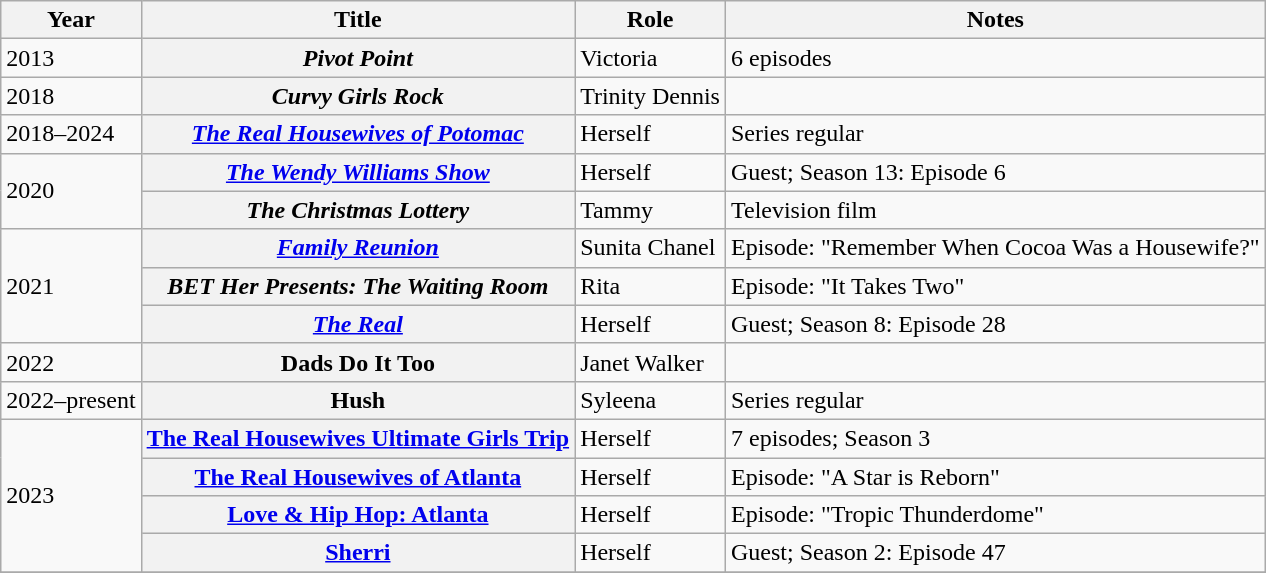<table class="wikitable plainrowheaders sortable">
<tr>
<th scope="col">Year</th>
<th scope="col">Title</th>
<th scope="col">Role</th>
<th scope="col" class="unsortable">Notes</th>
</tr>
<tr>
<td>2013</td>
<th scope="row"><em>Pivot Point</em></th>
<td>Victoria</td>
<td>6 episodes</td>
</tr>
<tr>
<td>2018</td>
<th scope="row"><em>Curvy Girls Rock</em></th>
<td>Trinity Dennis</td>
<td></td>
</tr>
<tr>
<td>2018–2024</td>
<th scope="row"><em><a href='#'>The Real Housewives of Potomac</a></em></th>
<td>Herself</td>
<td>Series regular</td>
</tr>
<tr>
<td rowspan="2">2020</td>
<th scope="row"><em><a href='#'>The Wendy Williams Show</a></em></th>
<td>Herself</td>
<td>Guest; Season 13: Episode 6</td>
</tr>
<tr>
<th scope="row"><em>The Christmas Lottery</em></th>
<td>Tammy</td>
<td>Television film</td>
</tr>
<tr>
<td rowspan="3">2021</td>
<th scope="row"><em><a href='#'>Family Reunion</a></em></th>
<td>Sunita Chanel</td>
<td>Episode: "Remember When Cocoa Was a Housewife?"</td>
</tr>
<tr>
<th scope="row"><em>BET Her Presents: The Waiting Room</em></th>
<td>Rita</td>
<td>Episode: "It Takes Two"</td>
</tr>
<tr>
<th scope="row"><em><a href='#'>The Real</a></th>
<td>Herself</td>
<td>Guest; Season 8: Episode 28</td>
</tr>
<tr>
<td>2022</td>
<th scope="row"></em>Dads Do It Too<em></th>
<td>Janet Walker</td>
<td></td>
</tr>
<tr>
<td>2022–present</td>
<th scope="row"></em>Hush<em></th>
<td>Syleena</td>
<td>Series regular</td>
</tr>
<tr>
<td rowspan=4>2023</td>
<th scope="row"></em><a href='#'>The Real Housewives Ultimate Girls Trip</a><em></th>
<td>Herself</td>
<td>7 episodes; Season 3</td>
</tr>
<tr>
<th scope="row"></em><a href='#'>The Real Housewives of Atlanta</a><em></th>
<td>Herself</td>
<td>Episode: "A Star is Reborn"</td>
</tr>
<tr>
<th scope="row"></em><a href='#'>Love & Hip Hop: Atlanta</a><em></th>
<td>Herself</td>
<td>Episode: "Tropic Thunderdome"</td>
</tr>
<tr>
<th scope="row"></em><a href='#'>Sherri</a><em></th>
<td>Herself</td>
<td>Guest; Season 2: Episode 47</td>
</tr>
<tr>
</tr>
</table>
